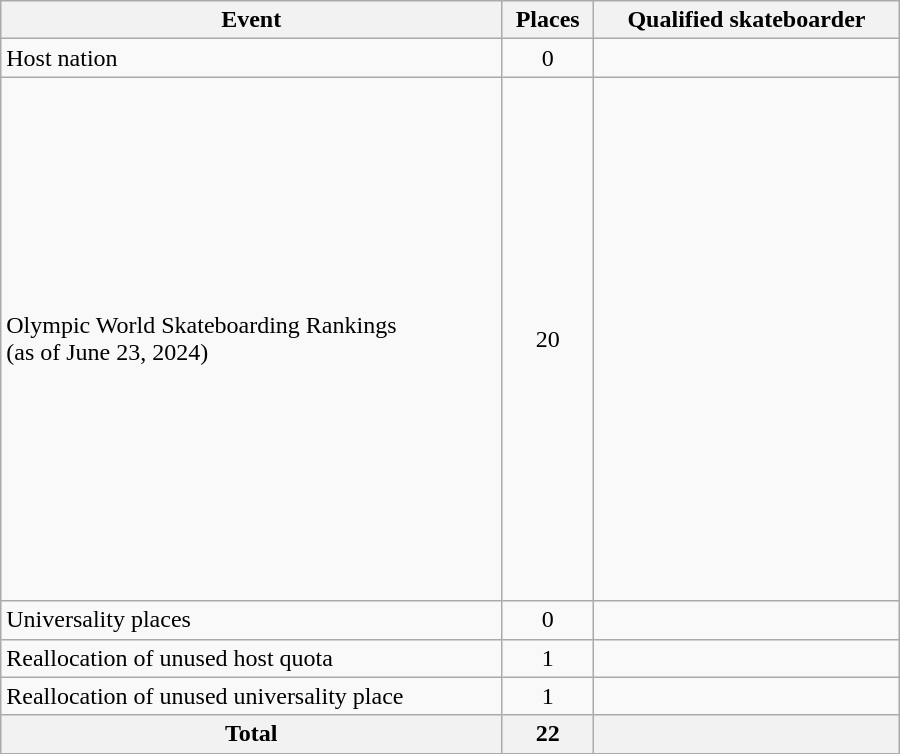<table class="wikitable" width=600>
<tr>
<th>Event</th>
<th>Places</th>
<th>Qualified skateboarder</th>
</tr>
<tr>
<td>Host nation</td>
<td align=center>0</td>
<td></td>
</tr>
<tr>
<td>Olympic World Skateboarding Rankings<br>(as of June 23, 2024)</td>
<td align=center>20</td>
<td><br><br><br><br><br><br><br><br><br><br><br><br><br><br><br><br><br><br><br></td>
</tr>
<tr>
<td>Universality places</td>
<td align=center>0</td>
<td></td>
</tr>
<tr>
<td>Reallocation of unused host quota</td>
<td align=center>1</td>
<td></td>
</tr>
<tr>
<td>Reallocation of unused universality place</td>
<td align=center>1</td>
<td></td>
</tr>
<tr>
<th>Total</th>
<th>22</th>
<th></th>
</tr>
</table>
